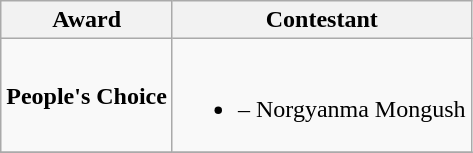<table class="wikitable">
<tr>
<th>Award</th>
<th>Contestant</th>
</tr>
<tr>
<td><strong>People's Choice</strong></td>
<td><br><ul><li><strong></strong> – Norgyanma Mongush</li></ul></td>
</tr>
<tr>
</tr>
</table>
